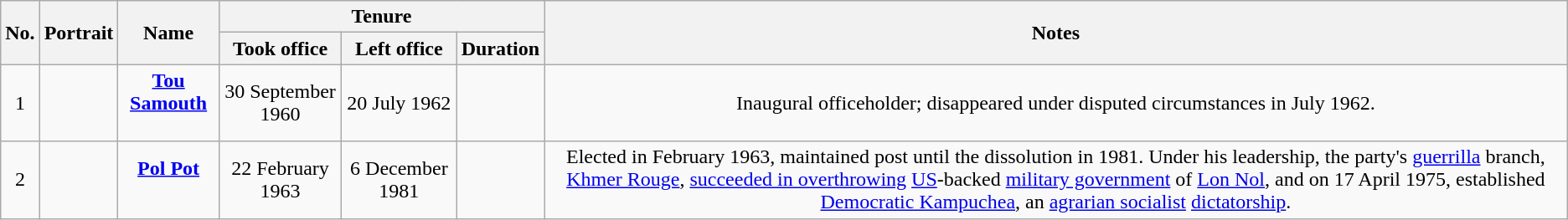<table class="wikitable" style="text-align:center;">
<tr>
<th rowspan="2">No.</th>
<th rowspan="2">Portrait</th>
<th rowspan="2">Name<br></th>
<th colspan="3">Tenure</th>
<th rowspan="2">Notes</th>
</tr>
<tr>
<th>Took office</th>
<th>Left office</th>
<th>Duration</th>
</tr>
<tr>
<td>1</td>
<td></td>
<td><strong><a href='#'>Tou Samouth</a></strong><br><br></td>
<td>30 September 1960</td>
<td>20 July 1962</td>
<td></td>
<td>Inaugural officeholder; disappeared under disputed circumstances in July 1962.</td>
</tr>
<tr>
<td>2</td>
<td></td>
<td><strong><a href='#'>Pol Pot</a></strong><br><br></td>
<td>22 February 1963</td>
<td>6 December 1981</td>
<td></td>
<td>Elected in February 1963, maintained post until the dissolution in 1981. Under his leadership, the party's <a href='#'>guerrilla</a> branch, <a href='#'>Khmer Rouge</a>, <a href='#'>succeeded in overthrowing</a> <a href='#'>US</a>-backed <a href='#'>military government</a> of <a href='#'>Lon Nol</a>, and on 17 April 1975, established <a href='#'>Democratic Kampuchea</a>, an <a href='#'>agrarian socialist</a> <a href='#'>dictatorship</a>.</td>
</tr>
</table>
